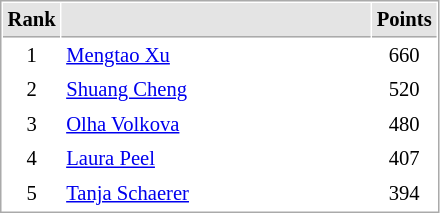<table cellspacing="1" cellpadding="3" style="border:1px solid #AAAAAA;font-size:86%">
<tr bgcolor="#E4E4E4">
<th style="border-bottom:1px solid #AAAAAA" width=10>Rank</th>
<th style="border-bottom:1px solid #AAAAAA" width=200></th>
<th style="border-bottom:1px solid #AAAAAA" width=20>Points</th>
</tr>
<tr>
<td style="text-align:center;">1</td>
<td> <a href='#'>Mengtao Xu</a></td>
<td align=center>660</td>
</tr>
<tr>
<td style="text-align:center;">2</td>
<td> <a href='#'>Shuang Cheng</a></td>
<td align=center>520</td>
</tr>
<tr>
<td style="text-align:center;">3</td>
<td> <a href='#'>Olha Volkova</a></td>
<td align=center>480</td>
</tr>
<tr>
<td style="text-align:center;">4</td>
<td> <a href='#'>Laura Peel</a></td>
<td align=center>407</td>
</tr>
<tr>
<td style="text-align:center;">5</td>
<td> <a href='#'>Tanja Schaerer</a></td>
<td align=center>394</td>
</tr>
</table>
